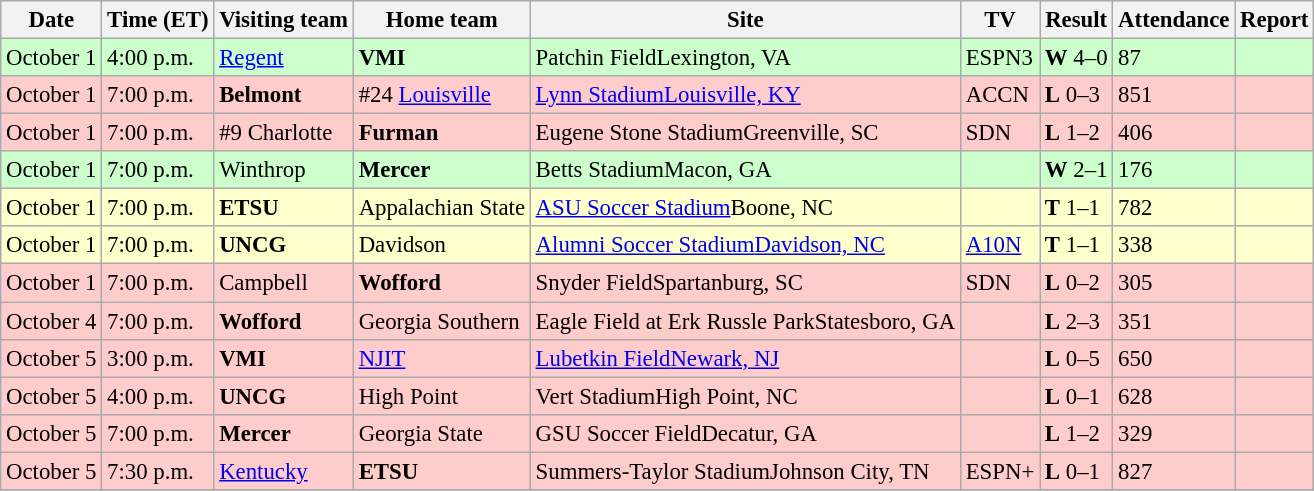<table class="wikitable" style="font-size:95%;">
<tr>
<th>Date</th>
<th>Time (ET)</th>
<th>Visiting team</th>
<th>Home team</th>
<th>Site</th>
<th>TV</th>
<th>Result</th>
<th>Attendance</th>
<th>Report</th>
</tr>
<tr style="background:#cfc;">
<td>October 1</td>
<td>4:00 p.m.</td>
<td><a href='#'>Regent</a></td>
<td><strong>VMI</strong></td>
<td>Patchin FieldLexington, VA</td>
<td>ESPN3</td>
<td><strong>W</strong> 4–0</td>
<td>87</td>
<td></td>
</tr>
<tr style="background:#fcc;">
<td>October 1</td>
<td>7:00 p.m.</td>
<td><strong>Belmont</strong></td>
<td>#24 <a href='#'>Louisville</a></td>
<td><a href='#'>Lynn Stadium</a><a href='#'>Louisville, KY</a></td>
<td>ACCN</td>
<td><strong>L</strong> 0–3</td>
<td>851</td>
<td></td>
</tr>
<tr style="background:#fcc;">
<td>October 1</td>
<td>7:00 p.m.</td>
<td>#9 Charlotte</td>
<td><strong>Furman</strong></td>
<td>Eugene Stone StadiumGreenville, SC</td>
<td>SDN</td>
<td><strong>L</strong> 1–2</td>
<td>406</td>
<td></td>
</tr>
<tr style="background:#cfc;">
<td>October 1</td>
<td>7:00 p.m.</td>
<td>Winthrop</td>
<td><strong>Mercer</strong></td>
<td>Betts StadiumMacon, GA</td>
<td></td>
<td><strong>W</strong> 2–1</td>
<td>176</td>
<td></td>
</tr>
<tr style="background:#ffc;">
<td>October 1</td>
<td>7:00 p.m.</td>
<td><strong>ETSU</strong></td>
<td>Appalachian State</td>
<td><a href='#'>ASU Soccer Stadium</a>Boone, NC</td>
<td></td>
<td><strong>T</strong> 1–1 </td>
<td>782</td>
<td></td>
</tr>
<tr style="background:#ffc;">
<td>October 1</td>
<td>7:00 p.m.</td>
<td><strong>UNCG</strong></td>
<td>Davidson</td>
<td><a href='#'>Alumni Soccer Stadium</a><a href='#'>Davidson, NC</a></td>
<td><a href='#'>A10N</a></td>
<td><strong>T</strong> 1–1 </td>
<td>338</td>
<td> </td>
</tr>
<tr style="background:#fcc;">
<td>October 1</td>
<td>7:00 p.m.</td>
<td>Campbell</td>
<td><strong>Wofford</strong></td>
<td>Snyder FieldSpartanburg, SC</td>
<td>SDN</td>
<td><strong>L</strong> 0–2</td>
<td>305</td>
<td></td>
</tr>
<tr style="background:#fcc;">
<td>October 4</td>
<td>7:00 p.m.</td>
<td><strong>Wofford</strong></td>
<td>Georgia Southern</td>
<td>Eagle Field at Erk Russle ParkStatesboro, GA</td>
<td></td>
<td><strong>L</strong> 2–3</td>
<td>351</td>
<td></td>
</tr>
<tr style="background:#fcc;">
<td>October 5</td>
<td>3:00 p.m.</td>
<td><strong>VMI</strong></td>
<td><a href='#'>NJIT</a></td>
<td><a href='#'>Lubetkin Field</a><a href='#'>Newark, NJ</a></td>
<td></td>
<td><strong>L</strong> 0–5</td>
<td>650</td>
<td></td>
</tr>
<tr style="background:#fcc;">
<td>October 5</td>
<td>4:00 p.m.</td>
<td><strong>UNCG</strong></td>
<td>High Point</td>
<td>Vert StadiumHigh Point, NC</td>
<td></td>
<td><strong>L</strong> 0–1</td>
<td>628</td>
<td></td>
</tr>
<tr style="background:#fcc;">
<td>October 5</td>
<td>7:00 p.m.</td>
<td><strong>Mercer</strong></td>
<td>Georgia State</td>
<td>GSU Soccer FieldDecatur, GA</td>
<td></td>
<td><strong>L</strong> 1–2 </td>
<td>329</td>
<td></td>
</tr>
<tr style="background:#fcc;">
<td>October 5</td>
<td>7:30 p.m.</td>
<td><a href='#'>Kentucky</a></td>
<td><strong>ETSU</strong></td>
<td>Summers-Taylor StadiumJohnson City, TN</td>
<td>ESPN+</td>
<td><strong>L</strong> 0–1</td>
<td>827</td>
<td></td>
</tr>
<tr>
</tr>
</table>
